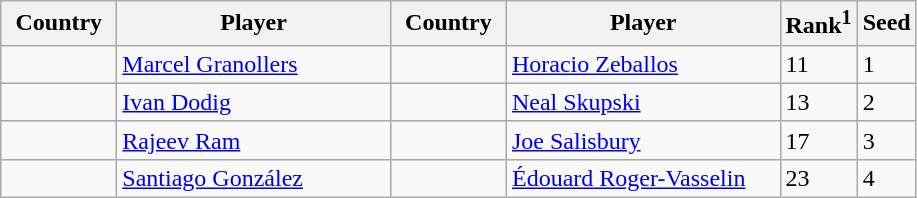<table class=wikitable>
<tr>
<th width="70">Country</th>
<th width="175">Player</th>
<th width="70">Country</th>
<th width="175">Player</th>
<th>Rank<sup>1</sup></th>
<th>Seed</th>
</tr>
<tr>
<td></td>
<td><a href='#'>Marcel Granollers</a></td>
<td></td>
<td><a href='#'>Horacio Zeballos</a></td>
<td>11</td>
<td>1</td>
</tr>
<tr>
<td></td>
<td><a href='#'>Ivan Dodig</a></td>
<td></td>
<td><a href='#'>Neal Skupski</a></td>
<td>13</td>
<td>2</td>
</tr>
<tr>
<td></td>
<td><a href='#'>Rajeev Ram</a></td>
<td></td>
<td><a href='#'>Joe Salisbury</a></td>
<td>17</td>
<td>3</td>
</tr>
<tr>
<td></td>
<td><a href='#'>Santiago González</a></td>
<td></td>
<td><a href='#'>Édouard Roger-Vasselin</a></td>
<td>23</td>
<td>4</td>
</tr>
</table>
